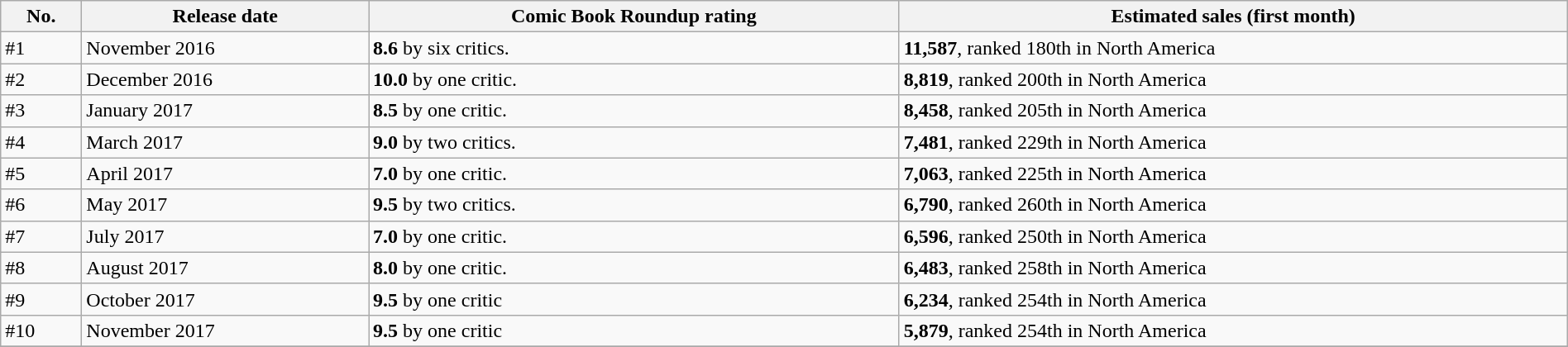<table class="wikitable" width=100%>
<tr>
<th>No.</th>
<th>Release date</th>
<th>Comic Book Roundup rating</th>
<th>Estimated sales (first month)</th>
</tr>
<tr>
<td>#1</td>
<td>November 2016</td>
<td><strong>8.6</strong> by six critics.</td>
<td><strong>11,587</strong>, ranked 180th in North America</td>
</tr>
<tr>
<td>#2</td>
<td>December 2016</td>
<td><strong>10.0</strong> by one critic.</td>
<td><strong>8,819</strong>, ranked 200th in North America</td>
</tr>
<tr>
<td>#3</td>
<td>January 2017</td>
<td><strong>8.5</strong> by one critic.</td>
<td><strong>8,458</strong>, ranked 205th in North America</td>
</tr>
<tr>
<td>#4</td>
<td>March 2017</td>
<td><strong>9.0</strong> by two critics.</td>
<td><strong>7,481</strong>, ranked 229th in North America</td>
</tr>
<tr>
<td>#5</td>
<td>April 2017</td>
<td><strong>7.0</strong> by one critic.</td>
<td><strong>7,063</strong>, ranked 225th in North America</td>
</tr>
<tr>
<td>#6</td>
<td>May 2017</td>
<td><strong>9.5</strong> by two critics.</td>
<td><strong>6,790</strong>, ranked 260th in North America</td>
</tr>
<tr>
<td>#7</td>
<td>July 2017</td>
<td><strong>7.0</strong> by one critic.</td>
<td><strong>6,596</strong>, ranked 250th in North America</td>
</tr>
<tr>
<td>#8</td>
<td>August 2017</td>
<td><strong>8.0</strong> by one critic.</td>
<td><strong>6,483</strong>, ranked 258th in North America</td>
</tr>
<tr>
<td>#9</td>
<td>October 2017</td>
<td><strong>9.5</strong> by one critic</td>
<td><strong>6,234</strong>, ranked 254th in North America</td>
</tr>
<tr>
<td>#10</td>
<td>November 2017</td>
<td><strong>9.5</strong> by one critic</td>
<td><strong>5,879</strong>, ranked 254th in North America</td>
</tr>
<tr>
</tr>
</table>
